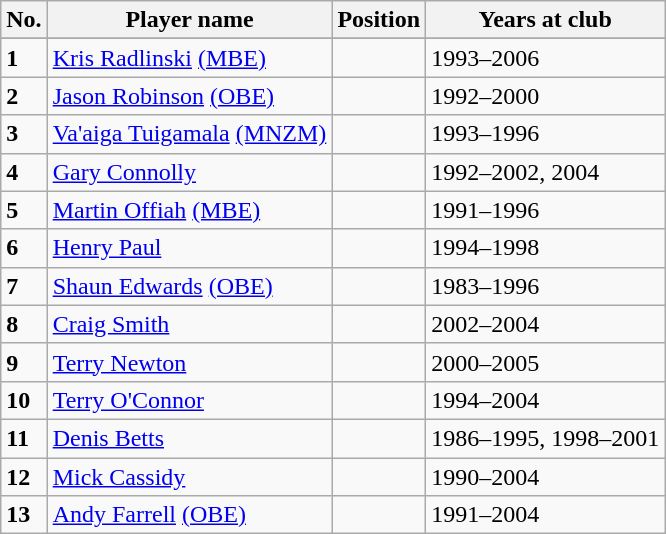<table class="wikitable" border="1">
<tr>
<th>No.</th>
<th>Player name</th>
<th>Position</th>
<th>Years at club</th>
</tr>
<tr>
</tr>
<tr>
<td><strong>1</strong></td>
<td><a href='#'>Kris Radlinski</a> <a href='#'>(MBE)</a></td>
<td></td>
<td>1993–2006</td>
</tr>
<tr>
<td><strong>2</strong></td>
<td><a href='#'>Jason Robinson</a> <a href='#'>(OBE)</a></td>
<td></td>
<td>1992–2000</td>
</tr>
<tr>
<td><strong>3</strong></td>
<td><a href='#'>Va'aiga Tuigamala</a> <a href='#'>(MNZM)</a></td>
<td></td>
<td>1993–1996</td>
</tr>
<tr>
<td><strong>4</strong></td>
<td><a href='#'>Gary Connolly</a></td>
<td></td>
<td>1992–2002, 2004</td>
</tr>
<tr>
<td><strong>5</strong></td>
<td><a href='#'>Martin Offiah</a> <a href='#'>(MBE)</a></td>
<td></td>
<td>1991–1996</td>
</tr>
<tr>
<td><strong>6</strong></td>
<td><a href='#'>Henry Paul</a></td>
<td></td>
<td>1994–1998</td>
</tr>
<tr>
<td><strong>7</strong></td>
<td><a href='#'>Shaun Edwards</a> <a href='#'>(OBE)</a></td>
<td></td>
<td>1983–1996</td>
</tr>
<tr>
<td><strong>8</strong></td>
<td><a href='#'>Craig Smith</a></td>
<td></td>
<td>2002–2004</td>
</tr>
<tr>
<td><strong>9</strong></td>
<td><a href='#'>Terry Newton</a></td>
<td></td>
<td>2000–2005</td>
</tr>
<tr>
<td><strong>10</strong></td>
<td><a href='#'>Terry O'Connor</a></td>
<td></td>
<td>1994–2004</td>
</tr>
<tr>
<td><strong>11</strong></td>
<td><a href='#'>Denis Betts</a></td>
<td></td>
<td>1986–1995, 1998–2001</td>
</tr>
<tr>
<td><strong>12</strong></td>
<td><a href='#'>Mick Cassidy</a></td>
<td></td>
<td>1990–2004</td>
</tr>
<tr>
<td><strong>13</strong></td>
<td><a href='#'>Andy Farrell</a> <a href='#'>(OBE)</a></td>
<td></td>
<td>1991–2004</td>
</tr>
</table>
